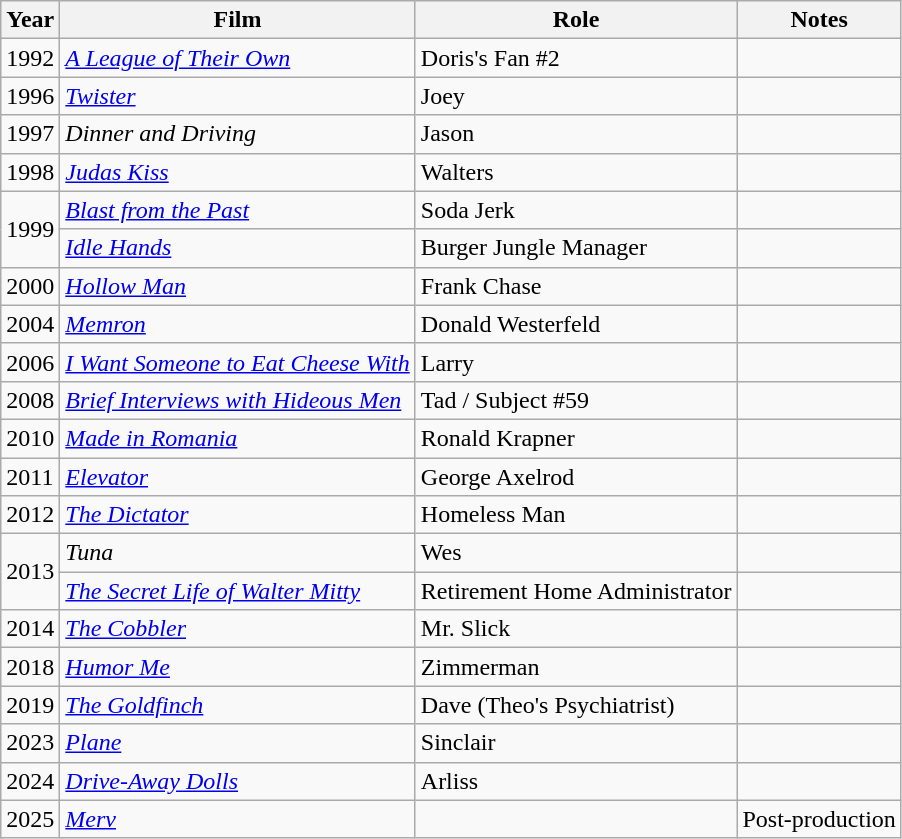<table class="wikitable">
<tr>
<th>Year</th>
<th>Film</th>
<th>Role</th>
<th>Notes</th>
</tr>
<tr>
<td>1992</td>
<td><em><a href='#'>A League of Their Own</a></em></td>
<td>Doris's Fan #2</td>
<td></td>
</tr>
<tr>
<td>1996</td>
<td><em><a href='#'>Twister</a></em></td>
<td>Joey</td>
<td></td>
</tr>
<tr>
<td>1997</td>
<td><em>Dinner and Driving</em></td>
<td>Jason</td>
<td></td>
</tr>
<tr>
<td>1998</td>
<td><em><a href='#'>Judas Kiss</a></em></td>
<td>Walters</td>
<td></td>
</tr>
<tr>
<td rowspan="2">1999</td>
<td><em><a href='#'>Blast from the Past</a></em></td>
<td>Soda Jerk</td>
<td></td>
</tr>
<tr>
<td><em><a href='#'>Idle Hands</a></em></td>
<td>Burger Jungle Manager</td>
<td></td>
</tr>
<tr>
<td>2000</td>
<td><em><a href='#'>Hollow Man</a></em></td>
<td>Frank Chase</td>
<td></td>
</tr>
<tr>
<td>2004</td>
<td><em><a href='#'>Memron</a></em></td>
<td>Donald Westerfeld</td>
<td></td>
</tr>
<tr>
<td>2006</td>
<td><em><a href='#'>I Want Someone to Eat Cheese With</a></em></td>
<td>Larry</td>
<td></td>
</tr>
<tr>
<td>2008</td>
<td><em><a href='#'>Brief Interviews with Hideous Men</a></em></td>
<td>Tad / Subject #59</td>
<td></td>
</tr>
<tr>
<td>2010</td>
<td><em><a href='#'>Made in Romania</a></em></td>
<td>Ronald Krapner</td>
<td></td>
</tr>
<tr>
<td>2011</td>
<td><em><a href='#'>Elevator</a></em></td>
<td>George Axelrod</td>
<td></td>
</tr>
<tr>
<td>2012</td>
<td><em><a href='#'>The Dictator</a></em></td>
<td>Homeless Man</td>
<td></td>
</tr>
<tr>
<td rowspan="2">2013</td>
<td><em>Tuna</em></td>
<td>Wes</td>
<td></td>
</tr>
<tr>
<td><em><a href='#'>The Secret Life of Walter Mitty</a></em></td>
<td>Retirement Home Administrator</td>
<td></td>
</tr>
<tr>
<td>2014</td>
<td><em><a href='#'>The Cobbler</a></em></td>
<td>Mr. Slick</td>
<td></td>
</tr>
<tr>
<td>2018</td>
<td><em><a href='#'>Humor Me</a></em></td>
<td>Zimmerman</td>
<td></td>
</tr>
<tr>
<td>2019</td>
<td><em><a href='#'>The Goldfinch</a></em></td>
<td>Dave (Theo's Psychiatrist)</td>
<td></td>
</tr>
<tr>
<td>2023</td>
<td><em><a href='#'>Plane</a></em></td>
<td>Sinclair</td>
<td></td>
</tr>
<tr>
<td>2024</td>
<td><em><a href='#'>Drive-Away Dolls</a></em></td>
<td>Arliss</td>
<td></td>
</tr>
<tr>
<td>2025</td>
<td><em><a href='#'>Merv</a></em></td>
<td></td>
<td>Post-production</td>
</tr>
</table>
